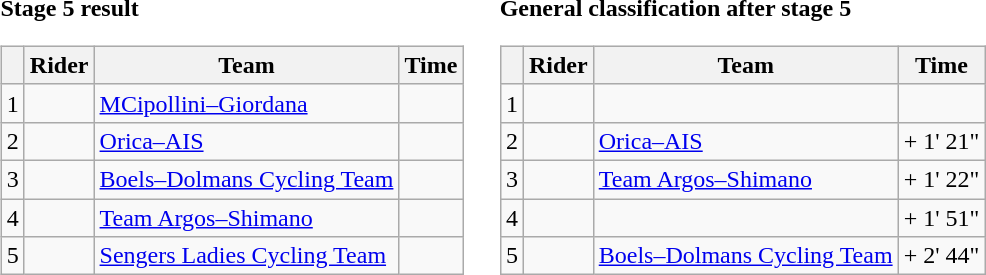<table>
<tr>
<td><strong>Stage 5 result</strong><br><table class="wikitable">
<tr>
<th></th>
<th>Rider</th>
<th>Team</th>
<th>Time</th>
</tr>
<tr>
<td>1</td>
<td></td>
<td><a href='#'>MCipollini–Giordana</a></td>
<td align="right"></td>
</tr>
<tr>
<td>2</td>
<td></td>
<td><a href='#'>Orica–AIS</a></td>
<td align="right"></td>
</tr>
<tr>
<td>3</td>
<td></td>
<td><a href='#'>Boels–Dolmans Cycling Team</a></td>
<td align="right"></td>
</tr>
<tr>
<td>4</td>
<td></td>
<td><a href='#'>Team Argos–Shimano</a></td>
<td align="right"></td>
</tr>
<tr>
<td>5</td>
<td></td>
<td><a href='#'>Sengers Ladies Cycling Team</a></td>
<td align="right"></td>
</tr>
</table>
</td>
<td></td>
<td><strong>General classification after stage 5</strong><br><table class="wikitable">
<tr>
<th></th>
<th>Rider</th>
<th>Team</th>
<th>Time</th>
</tr>
<tr>
<td>1</td>
<td> </td>
<td></td>
<td align="right"></td>
</tr>
<tr>
<td>2</td>
<td></td>
<td><a href='#'>Orica–AIS</a></td>
<td align="right">+ 1' 21"</td>
</tr>
<tr>
<td>3</td>
<td> </td>
<td><a href='#'>Team Argos–Shimano</a></td>
<td align="right">+ 1' 22"</td>
</tr>
<tr>
<td>4</td>
<td></td>
<td></td>
<td align="right">+ 1' 51"</td>
</tr>
<tr>
<td>5</td>
<td></td>
<td><a href='#'>Boels–Dolmans Cycling Team</a></td>
<td align="right">+ 2' 44"</td>
</tr>
</table>
</td>
</tr>
</table>
